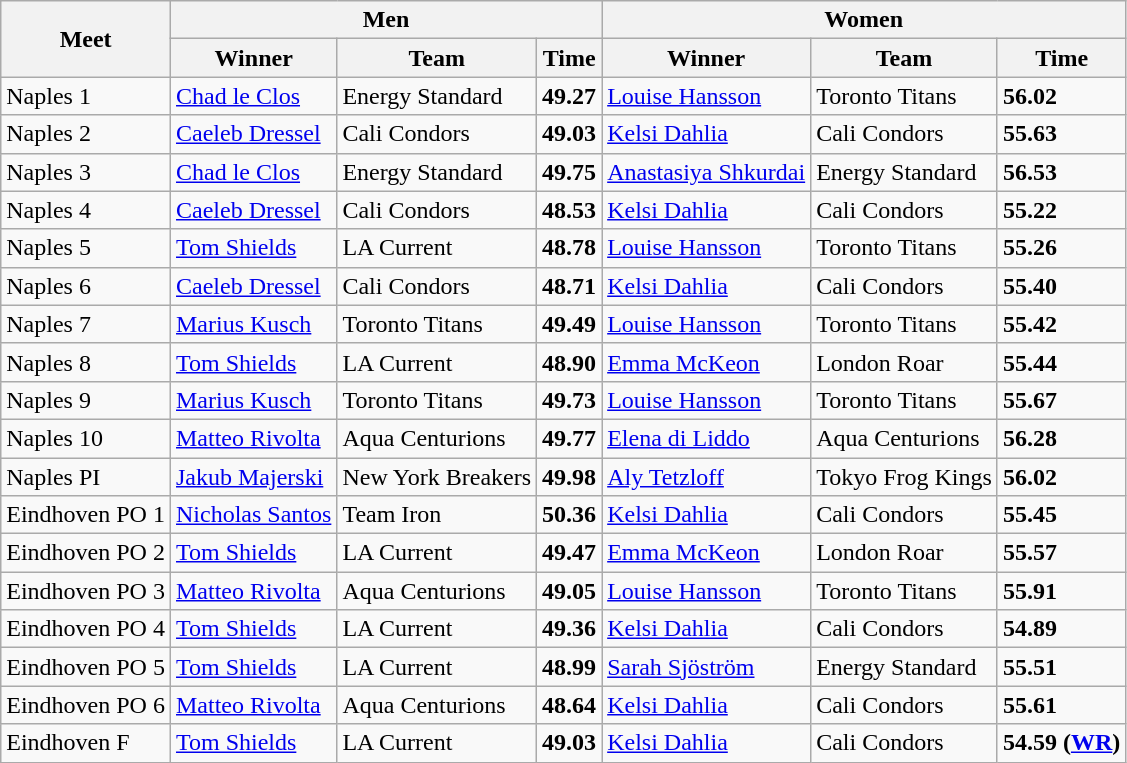<table class="wikitable">
<tr>
<th rowspan="2">Meet</th>
<th colspan="3">Men</th>
<th colspan="3">Women</th>
</tr>
<tr>
<th>Winner</th>
<th>Team</th>
<th>Time</th>
<th>Winner</th>
<th>Team</th>
<th>Time</th>
</tr>
<tr>
<td>Naples 1</td>
<td> <a href='#'>Chad le Clos</a></td>
<td> Energy Standard</td>
<td><strong>49.27 </strong></td>
<td> <a href='#'>Louise Hansson</a></td>
<td> Toronto Titans</td>
<td><strong> 56.02 </strong></td>
</tr>
<tr>
<td>Naples 2</td>
<td> <a href='#'>Caeleb Dressel</a></td>
<td> Cali Condors</td>
<td><strong>49.03 </strong></td>
<td> <a href='#'>Kelsi Dahlia</a></td>
<td> Cali Condors</td>
<td><strong> 55.63 </strong></td>
</tr>
<tr>
<td>Naples 3</td>
<td> <a href='#'>Chad le Clos</a></td>
<td> Energy Standard</td>
<td><strong>49.75 </strong></td>
<td> <a href='#'>Anastasiya Shkurdai</a></td>
<td> Energy Standard</td>
<td><strong> 56.53 </strong></td>
</tr>
<tr>
<td>Naples 4</td>
<td> <a href='#'>Caeleb Dressel</a></td>
<td> Cali Condors</td>
<td><strong>48.53 </strong></td>
<td> <a href='#'>Kelsi Dahlia</a></td>
<td> Cali Condors</td>
<td><strong> 55.22 </strong></td>
</tr>
<tr>
<td>Naples 5</td>
<td> <a href='#'>Tom Shields</a></td>
<td> LA Current</td>
<td><strong>48.78 </strong></td>
<td> <a href='#'>Louise Hansson</a></td>
<td> Toronto Titans</td>
<td><strong> 55.26 </strong></td>
</tr>
<tr>
<td>Naples 6</td>
<td> <a href='#'>Caeleb Dressel</a></td>
<td> Cali Condors</td>
<td><strong>48.71</strong></td>
<td> <a href='#'>Kelsi Dahlia</a></td>
<td> Cali Condors</td>
<td><strong> 55.40 </strong></td>
</tr>
<tr>
<td>Naples 7</td>
<td> <a href='#'>Marius Kusch</a></td>
<td> Toronto Titans</td>
<td><strong>49.49</strong></td>
<td> <a href='#'>Louise Hansson</a></td>
<td> Toronto Titans</td>
<td><strong> 55.42 </strong></td>
</tr>
<tr>
<td>Naples 8</td>
<td> <a href='#'>Tom Shields</a></td>
<td> LA Current</td>
<td><strong>48.90 </strong></td>
<td> <a href='#'>Emma McKeon</a></td>
<td> London Roar</td>
<td><strong> 55.44 </strong></td>
</tr>
<tr>
<td>Naples 9</td>
<td> <a href='#'>Marius Kusch</a></td>
<td> Toronto Titans</td>
<td><strong>49.73 </strong></td>
<td> <a href='#'>Louise Hansson</a></td>
<td> Toronto Titans</td>
<td><strong> 55.67 </strong></td>
</tr>
<tr>
<td>Naples 10</td>
<td> <a href='#'>Matteo Rivolta</a></td>
<td> Aqua Centurions</td>
<td><strong> 49.77 </strong></td>
<td> <a href='#'>Elena di Liddo</a></td>
<td> Aqua Centurions</td>
<td><strong>56.28</strong></td>
</tr>
<tr>
<td>Naples PI</td>
<td> <a href='#'>Jakub Majerski</a></td>
<td> New York Breakers</td>
<td><strong>49.98 </strong></td>
<td> <a href='#'>Aly Tetzloff</a></td>
<td> Tokyo Frog Kings</td>
<td><strong> 56.02 </strong></td>
</tr>
<tr>
<td>Eindhoven PO 1</td>
<td> <a href='#'>Nicholas Santos</a></td>
<td> Team Iron</td>
<td><strong>50.36 </strong></td>
<td> <a href='#'>Kelsi Dahlia</a></td>
<td> Cali Condors</td>
<td><strong> 55.45 </strong></td>
</tr>
<tr>
<td>Eindhoven PO 2</td>
<td> <a href='#'>Tom Shields</a></td>
<td> LA Current</td>
<td><strong>49.47 </strong></td>
<td> <a href='#'>Emma McKeon</a></td>
<td> London Roar</td>
<td><strong> 55.57 </strong></td>
</tr>
<tr>
<td>Eindhoven PO 3</td>
<td> <a href='#'>Matteo Rivolta</a></td>
<td> Aqua Centurions</td>
<td><strong> 49.05 </strong></td>
<td> <a href='#'>Louise Hansson</a></td>
<td> Toronto Titans</td>
<td><strong>55.91</strong></td>
</tr>
<tr>
<td>Eindhoven PO 4</td>
<td> <a href='#'>Tom Shields</a></td>
<td> LA Current</td>
<td><strong>49.36 </strong></td>
<td> <a href='#'>Kelsi Dahlia</a></td>
<td> Cali Condors</td>
<td><strong> 54.89  </strong></td>
</tr>
<tr>
<td>Eindhoven PO 5</td>
<td> <a href='#'>Tom Shields</a></td>
<td> LA Current</td>
<td><strong>48.99 </strong></td>
<td> <a href='#'>Sarah Sjöström</a></td>
<td> Energy Standard</td>
<td><strong> 55.51 </strong></td>
</tr>
<tr>
<td>Eindhoven PO 6</td>
<td> <a href='#'>Matteo Rivolta</a></td>
<td> Aqua Centurions</td>
<td><strong>48.64 </strong></td>
<td> <a href='#'>Kelsi Dahlia</a></td>
<td> Cali Condors</td>
<td><strong> 55.61 </strong></td>
</tr>
<tr>
<td>Eindhoven F</td>
<td> <a href='#'>Tom Shields</a></td>
<td> LA Current</td>
<td><strong>49.03 </strong></td>
<td> <a href='#'>Kelsi Dahlia</a></td>
<td> Cali Condors</td>
<td><strong> 54.59 (<a href='#'>WR</a>) </strong></td>
</tr>
</table>
